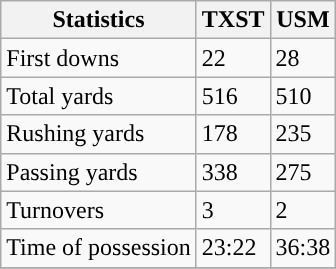<table class="wikitable" style="float: left;">
<tr>
<th>Statistics</th>
<th>TXST</th>
<th>USM</th>
</tr>
<tr>
<td>First downs</td>
<td>22</td>
<td>28</td>
</tr>
<tr>
<td>Total yards</td>
<td>516</td>
<td>510</td>
</tr>
<tr>
<td>Rushing yards</td>
<td>178</td>
<td>235</td>
</tr>
<tr>
<td>Passing yards</td>
<td>338</td>
<td>275</td>
</tr>
<tr>
<td>Turnovers</td>
<td>3</td>
<td>2</td>
</tr>
<tr>
<td>Time of possession</td>
<td>23:22</td>
<td>36:38</td>
</tr>
<tr>
</tr>
</table>
